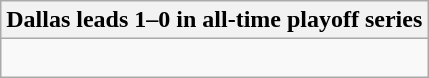<table class="wikitable collapsible collapsed">
<tr>
<th>Dallas leads 1–0 in all-time playoff series</th>
</tr>
<tr>
<td><br></td>
</tr>
</table>
